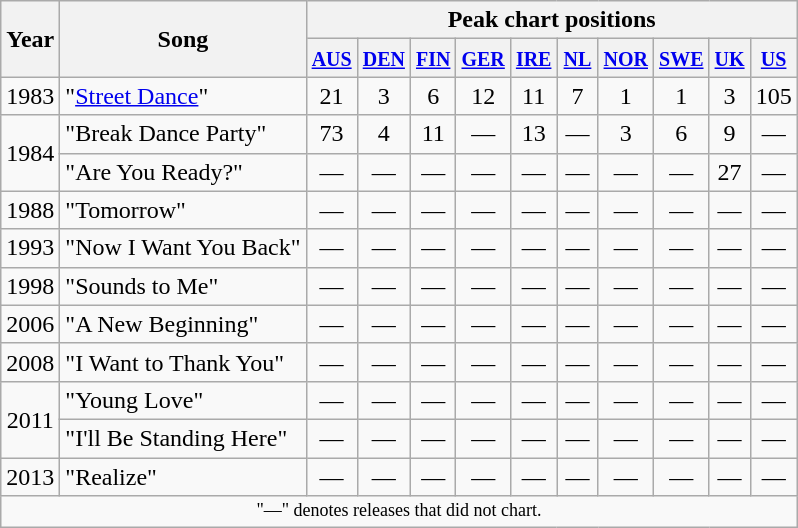<table class="wikitable" style="text-align:center;">
<tr>
<th rowspan="2">Year</th>
<th rowspan="2">Song</th>
<th colspan="10">Peak chart positions</th>
</tr>
<tr>
<th style="width:20px;"><small><a href='#'>AUS</a></small><br></th>
<th style="width:20px;"><small><a href='#'>DEN</a></small><br></th>
<th style="width:20px;"><small><a href='#'>FIN</a></small><br></th>
<th style="width:20px;"><small><a href='#'>GER</a></small><br></th>
<th style="width:20px;"><small><a href='#'>IRE</a></small><br></th>
<th style="width:20px;"><small><a href='#'>NL</a></small><br></th>
<th style="width:20px;"><small><a href='#'>NOR</a></small><br></th>
<th style="width:20px;"><small><a href='#'>SWE</a></small><br></th>
<th style="width:20px;"><small><a href='#'>UK</a></small><br></th>
<th style="width:20px;"><small><a href='#'>US</a></small><br></th>
</tr>
<tr>
<td rowspan="1">1983</td>
<td style="text-align:left;">"<a href='#'>Street Dance</a>"</td>
<td align="center">21</td>
<td>3</td>
<td>6</td>
<td>12</td>
<td>11</td>
<td>7</td>
<td>1</td>
<td>1</td>
<td align="center">3</td>
<td align="center">105</td>
</tr>
<tr>
<td rowspan="2">1984</td>
<td style="text-align:left;">"Break Dance Party"</td>
<td align="center">73</td>
<td>4</td>
<td>11</td>
<td>―</td>
<td>13</td>
<td>―</td>
<td>3</td>
<td>6</td>
<td align="center">9</td>
<td align="center">―</td>
</tr>
<tr>
<td style="text-align:left;">"Are You Ready?"</td>
<td align="center">—</td>
<td>―</td>
<td>―</td>
<td>―</td>
<td>―</td>
<td>―</td>
<td>―</td>
<td>―</td>
<td align="center">27</td>
<td align="center">―</td>
</tr>
<tr>
<td rowspan="1">1988</td>
<td style="text-align:left;">"Tomorrow"</td>
<td align="center">―</td>
<td>―</td>
<td>―</td>
<td>―</td>
<td>―</td>
<td>―</td>
<td>―</td>
<td>―</td>
<td align="center">―</td>
<td align="center">―</td>
</tr>
<tr>
<td rowspan="1">1993</td>
<td style="text-align:left;">"Now I Want You Back"</td>
<td align="center">—</td>
<td>―</td>
<td>―</td>
<td>―</td>
<td>―</td>
<td>―</td>
<td>―</td>
<td>―</td>
<td align="center">―</td>
<td align="center">―</td>
</tr>
<tr>
<td rowspan="1">1998</td>
<td style="text-align:left;">"Sounds to Me"</td>
<td align="center">—</td>
<td>―</td>
<td>―</td>
<td>―</td>
<td>―</td>
<td>―</td>
<td>―</td>
<td>―</td>
<td align="center">―</td>
<td align="center">―</td>
</tr>
<tr>
<td rowspan="1">2006</td>
<td style="text-align:left;">"A New Beginning"</td>
<td align="center">—</td>
<td>―</td>
<td>―</td>
<td>―</td>
<td>―</td>
<td>―</td>
<td>―</td>
<td>―</td>
<td align="center">―</td>
<td align="center">―</td>
</tr>
<tr>
<td rowspan="1">2008</td>
<td style="text-align:left;">"I Want to Thank You"</td>
<td align="center">―</td>
<td>―</td>
<td>―</td>
<td>―</td>
<td>―</td>
<td>―</td>
<td>―</td>
<td>―</td>
<td align="center">―</td>
<td align="center">―</td>
</tr>
<tr>
<td rowspan="2">2011</td>
<td style="text-align:left;">"Young Love"</td>
<td align="center">―</td>
<td>―</td>
<td>―</td>
<td>―</td>
<td>―</td>
<td>―</td>
<td>―</td>
<td>―</td>
<td align="center">―</td>
<td align="center">―</td>
</tr>
<tr>
<td style="text-align:left;">"I'll Be Standing Here"</td>
<td align="center">―</td>
<td>―</td>
<td>―</td>
<td>―</td>
<td>―</td>
<td>―</td>
<td>―</td>
<td>―</td>
<td align="center">―</td>
<td align="center">―</td>
</tr>
<tr>
<td rowspan="1">2013</td>
<td style="text-align:left;">"Realize"</td>
<td align="center">—</td>
<td>―</td>
<td>―</td>
<td>―</td>
<td>―</td>
<td>―</td>
<td>―</td>
<td>―</td>
<td align="center">―</td>
<td align="center">―</td>
</tr>
<tr>
<td colspan="12" style="text-align:center; font-size:9pt;">"—" denotes releases that did not chart.</td>
</tr>
</table>
